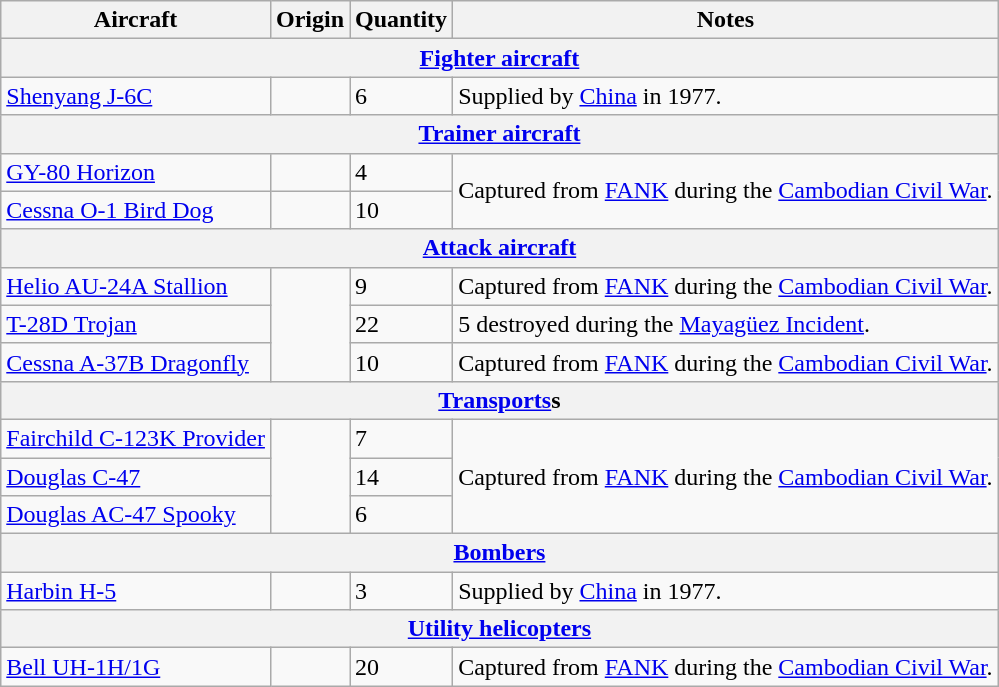<table class="wikitable">
<tr>
<th>Aircraft</th>
<th>Origin</th>
<th>Quantity</th>
<th>Notes</th>
</tr>
<tr>
<th colspan="4"><a href='#'>Fighter aircraft</a></th>
</tr>
<tr>
<td><a href='#'>Shenyang J-6C</a></td>
<td></td>
<td>6</td>
<td>Supplied by <a href='#'>China</a> in 1977.</td>
</tr>
<tr>
<th colspan="4"><a href='#'>Trainer aircraft</a></th>
</tr>
<tr>
<td><a href='#'>GY-80 Horizon</a></td>
<td></td>
<td>4</td>
<td rowspan="2">Captured from <a href='#'>FANK</a> during the <a href='#'>Cambodian Civil War</a>.</td>
</tr>
<tr>
<td><a href='#'>Cessna O-1 Bird Dog</a></td>
<td></td>
<td>10</td>
</tr>
<tr>
<th colspan="4"><a href='#'>Attack aircraft</a></th>
</tr>
<tr>
<td><a href='#'>Helio AU-24A Stallion</a></td>
<td rowspan="3"></td>
<td>9</td>
<td>Captured from <a href='#'>FANK</a> during the <a href='#'>Cambodian Civil War</a>.</td>
</tr>
<tr>
<td><a href='#'>T-28D Trojan</a></td>
<td>22</td>
<td>5 destroyed during the <a href='#'>Mayagüez Incident</a>.</td>
</tr>
<tr>
<td><a href='#'>Cessna A-37B Dragonfly</a></td>
<td>10</td>
<td>Captured from <a href='#'>FANK</a> during the <a href='#'>Cambodian Civil War</a>.</td>
</tr>
<tr>
<th colspan="4"><a href='#'>Transports</a>s</th>
</tr>
<tr>
<td><a href='#'>Fairchild C-123K Provider</a></td>
<td rowspan="3"></td>
<td>7</td>
<td rowspan="3">Captured from <a href='#'>FANK</a> during the <a href='#'>Cambodian Civil War</a>.</td>
</tr>
<tr>
<td><a href='#'>Douglas C-47</a></td>
<td>14</td>
</tr>
<tr>
<td><a href='#'>Douglas AC-47 Spooky</a></td>
<td>6</td>
</tr>
<tr>
<th colspan="4"><a href='#'>Bombers</a></th>
</tr>
<tr>
<td><a href='#'>Harbin H-5</a></td>
<td></td>
<td>3</td>
<td>Supplied by <a href='#'>China</a> in 1977.</td>
</tr>
<tr>
<th colspan="4"><a href='#'>Utility helicopters</a></th>
</tr>
<tr>
<td><a href='#'>Bell UH-1H/1G</a></td>
<td></td>
<td>20</td>
<td>Captured from <a href='#'>FANK</a> during the <a href='#'>Cambodian Civil War</a>.</td>
</tr>
</table>
